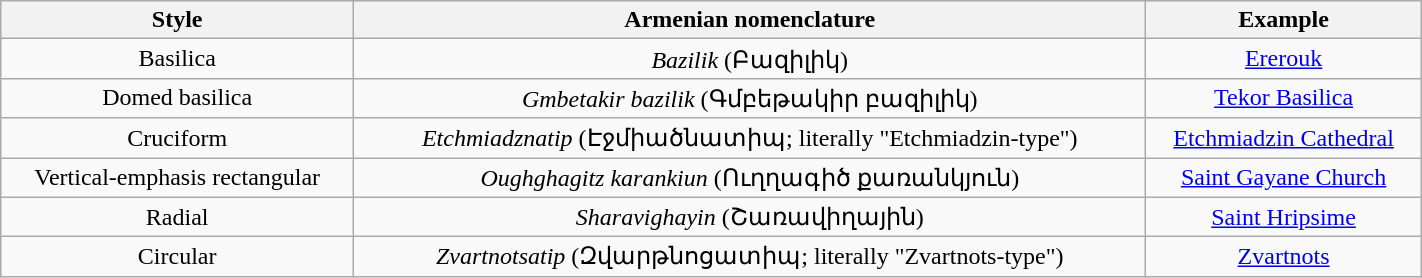<table class="wikitable" style="margin:1em auto; width:75%; text-align:center">
<tr>
<th>Style</th>
<th>Armenian nomenclature</th>
<th>Example</th>
</tr>
<tr>
<td>Basilica</td>
<td><em>Bazilik</em> (Բազիլիկ)</td>
<td><a href='#'>Ererouk</a></td>
</tr>
<tr>
<td>Domed basilica</td>
<td><em>Gmbetakir bazilik</em> (Գմբեթակիր բազիլիկ)</td>
<td><a href='#'>Tekor Basilica</a></td>
</tr>
<tr>
<td>Cruciform</td>
<td><em>Etchmiadznatip</em> (Էջմիածնատիպ; literally "Etchmiadzin-type")</td>
<td><a href='#'>Etchmiadzin Cathedral</a></td>
</tr>
<tr>
<td>Vertical-emphasis rectangular</td>
<td><em>Oughghagitz karankiun</em> (Ուղղագիծ քառանկյուն)</td>
<td><a href='#'>Saint Gayane Church</a></td>
</tr>
<tr>
<td>Radial</td>
<td><em>Sharavighayin</em> (Շառավիղային)</td>
<td><a href='#'>Saint Hripsime</a></td>
</tr>
<tr>
<td>Circular</td>
<td><em>Zvartnotsatip</em> (Զվարթնոցատիպ; literally "Zvartnots-type")</td>
<td><a href='#'>Zvartnots</a></td>
</tr>
</table>
